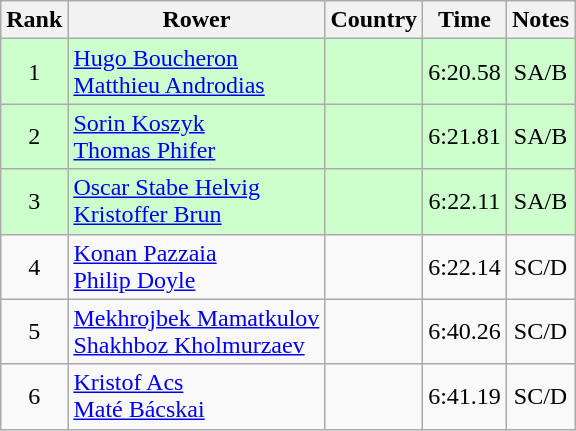<table class="wikitable" style="text-align:center">
<tr>
<th>Rank</th>
<th>Rower</th>
<th>Country</th>
<th>Time</th>
<th>Notes</th>
</tr>
<tr bgcolor=ccffcc>
<td>1</td>
<td align="left"><a href='#'>Hugo Boucheron</a><br><a href='#'>Matthieu Androdias</a></td>
<td align="left"></td>
<td>6:20.58</td>
<td>SA/B</td>
</tr>
<tr bgcolor=ccffcc>
<td>2</td>
<td align="left"><a href='#'>Sorin Koszyk</a><br><a href='#'>Thomas Phifer</a></td>
<td align="left"></td>
<td>6:21.81</td>
<td>SA/B</td>
</tr>
<tr bgcolor=ccffcc>
<td>3</td>
<td align="left"><a href='#'>Oscar Stabe Helvig</a><br><a href='#'>Kristoffer Brun</a></td>
<td align="left"></td>
<td>6:22.11</td>
<td>SA/B</td>
</tr>
<tr>
<td>4</td>
<td align="left"><a href='#'>Konan Pazzaia</a><br><a href='#'>Philip Doyle</a></td>
<td align="left"></td>
<td>6:22.14</td>
<td>SC/D</td>
</tr>
<tr>
<td>5</td>
<td align="left"><a href='#'>Mekhrojbek Mamatkulov</a><br><a href='#'>Shakhboz Kholmurzaev</a></td>
<td align="left"></td>
<td>6:40.26</td>
<td>SC/D</td>
</tr>
<tr>
<td>6</td>
<td align="left"><a href='#'>Kristof Acs</a><br><a href='#'>Maté Bácskai</a></td>
<td align="left"></td>
<td>6:41.19</td>
<td>SC/D</td>
</tr>
</table>
